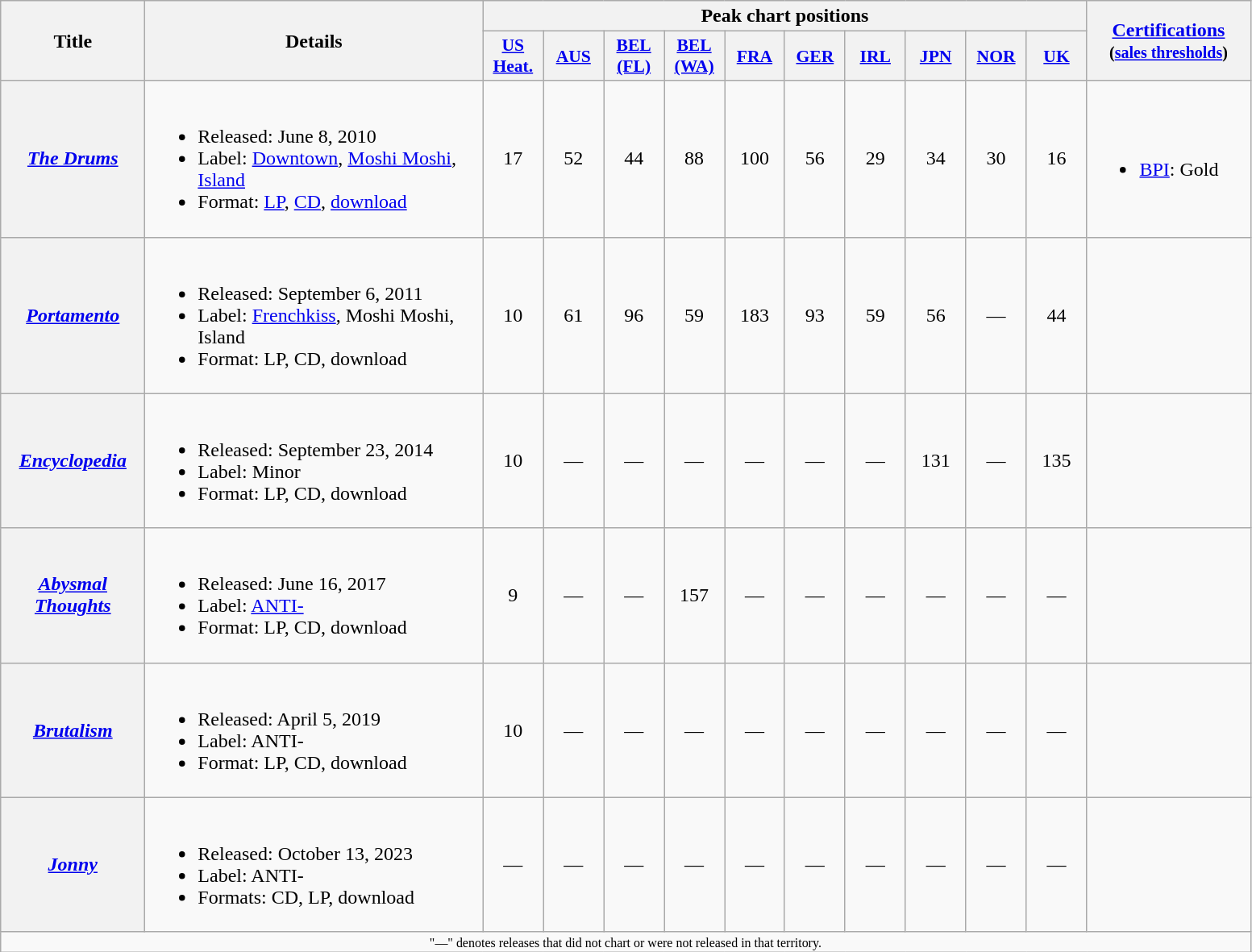<table class="wikitable plainrowheaders">
<tr>
<th scope="col" rowspan="2" style="width:7em;">Title</th>
<th scope="col" rowspan="2" style="width:17em;">Details</th>
<th scope="col" colspan="10">Peak chart positions</th>
<th scope="col" rowspan="2" style="width:8em;"><a href='#'>Certifications</a><br><small>(<a href='#'>sales thresholds</a>)</small></th>
</tr>
<tr>
<th scope="col" style="width:3em;font-size:90%;"><a href='#'>US<br>Heat.</a><br></th>
<th scope="col" style="width:3em;font-size:90%;"><a href='#'>AUS</a><br></th>
<th scope="col" style="width:3em;font-size:90%;"><a href='#'>BEL (FL)</a><br></th>
<th scope="col" style="width:3em;font-size:90%;"><a href='#'>BEL (WA)</a><br></th>
<th scope="col" style="width:3em;font-size:90%;"><a href='#'>FRA</a><br></th>
<th scope="col" style="width:3em;font-size:90%;"><a href='#'>GER</a><br></th>
<th scope="col" style="width:3em;font-size:90%;"><a href='#'>IRL</a><br></th>
<th scope="col" style="width:3em;font-size:90%;"><a href='#'>JPN</a><br></th>
<th scope="col" style="width:3em;font-size:90%;"><a href='#'>NOR</a><br></th>
<th scope="col" style="width:3em;font-size:90%;"><a href='#'>UK</a><br></th>
</tr>
<tr>
<th scope="row"><em><a href='#'>The Drums</a></em></th>
<td><br><ul><li>Released: June 8, 2010</li><li>Label: <a href='#'>Downtown</a>, <a href='#'>Moshi Moshi</a>, <a href='#'>Island</a></li><li>Format: <a href='#'>LP</a>, <a href='#'>CD</a>, <a href='#'>download</a></li></ul></td>
<td style="text-align:center;">17</td>
<td style="text-align:center;">52</td>
<td style="text-align:center;">44</td>
<td style="text-align:center;">88</td>
<td style="text-align:center;">100</td>
<td style="text-align:center;">56</td>
<td style="text-align:center;">29</td>
<td style="text-align:center;">34</td>
<td style="text-align:center;">30</td>
<td style="text-align:center;">16</td>
<td><br><ul><li><a href='#'>BPI</a>: Gold</li></ul></td>
</tr>
<tr>
<th scope="row"><em><a href='#'>Portamento</a></em></th>
<td><br><ul><li>Released: September 6, 2011</li><li>Label: <a href='#'>Frenchkiss</a>, Moshi Moshi, Island</li><li>Format: LP, CD, download</li></ul></td>
<td style="text-align:center;">10</td>
<td style="text-align:center;">61</td>
<td style="text-align:center;">96</td>
<td style="text-align:center;">59</td>
<td style="text-align:center;">183</td>
<td style="text-align:center;">93</td>
<td style="text-align:center;">59</td>
<td style="text-align:center;">56</td>
<td style="text-align:center;">—</td>
<td style="text-align:center;">44</td>
<td></td>
</tr>
<tr>
<th scope="row"><em><a href='#'>Encyclopedia</a></em></th>
<td><br><ul><li>Released: September 23, 2014</li><li>Label: Minor</li><li>Format: LP, CD, download</li></ul></td>
<td style="text-align:center;">10</td>
<td style="text-align:center;">—</td>
<td style="text-align:center;">—</td>
<td style="text-align:center;">—</td>
<td style="text-align:center;">—</td>
<td style="text-align:center;">—</td>
<td style="text-align:center;">—</td>
<td style="text-align:center;">131</td>
<td style="text-align:center;">—</td>
<td style="text-align:center;">135</td>
<td></td>
</tr>
<tr>
<th scope="row"><em><a href='#'>Abysmal Thoughts</a></em></th>
<td><br><ul><li>Released: June 16, 2017</li><li>Label: <a href='#'>ANTI-</a></li><li>Format: LP, CD, download</li></ul></td>
<td style="text-align:center;">9</td>
<td style="text-align:center;">—</td>
<td style="text-align:center;">—</td>
<td style="text-align:center;">157</td>
<td style="text-align:center;">—</td>
<td style="text-align:center;">—</td>
<td style="text-align:center;">—</td>
<td style="text-align:center;">—</td>
<td style="text-align:center;">—</td>
<td style="text-align:center;">—</td>
<td></td>
</tr>
<tr>
<th scope="row"><em><a href='#'>Brutalism</a></em></th>
<td><br><ul><li>Released: April 5, 2019</li><li>Label: ANTI-</li><li>Format: LP, CD, download</li></ul></td>
<td style="text-align:center;">10</td>
<td style="text-align:center;">—</td>
<td style="text-align:center;">—</td>
<td style="text-align:center;">—</td>
<td style="text-align:center;">—</td>
<td style="text-align:center;">—</td>
<td style="text-align:center;">—</td>
<td style="text-align:center;">—</td>
<td style="text-align:center;">—</td>
<td style="text-align:center;">—</td>
<td></td>
</tr>
<tr>
<th scope="row"><em><a href='#'>Jonny</a></em></th>
<td><br><ul><li>Released: October 13, 2023</li><li>Label: ANTI-</li><li>Formats: CD, LP, download</li></ul></td>
<td style="text-align:center;">—</td>
<td style="text-align:center;">—</td>
<td style="text-align:center;">—</td>
<td style="text-align:center;">—</td>
<td style="text-align:center;">—</td>
<td style="text-align:center;">—</td>
<td style="text-align:center;">—</td>
<td style="text-align:center;">—</td>
<td style="text-align:center;">—</td>
<td style="text-align:center;">—</td>
<td></td>
</tr>
<tr>
<td colspan="13" style="text-align:center; font-size:8pt;">"—" denotes releases that did not chart or were not released in that territory.</td>
</tr>
</table>
